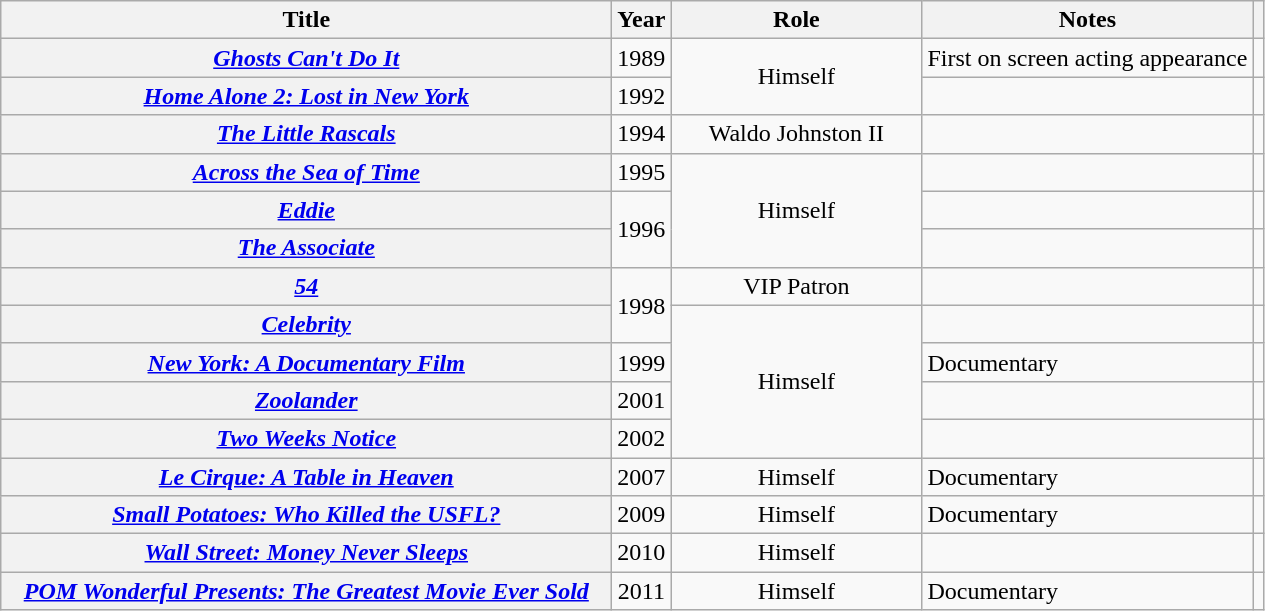<table class="wikitable sortable plainrowheaders" style="text-align:center;">
<tr>
<th scope="col" style="width:25em;">Title</th>
<th scope="col" style="width:1em;">Year</th>
<th scope="col" style="width:10em;">Role</th>
<th scope="col" class="unsortable">Notes</th>
<th scope="col" class="unsortable"></th>
</tr>
<tr>
<th scope="row"><em><a href='#'>Ghosts Can't Do It</a></em></th>
<td>1989</td>
<td rowspan="2">Himself</td>
<td>First on screen acting appearance</td>
<td></td>
</tr>
<tr>
<th scope="row"><em><a href='#'>Home Alone 2: Lost in New York</a></em></th>
<td>1992</td>
<td></td>
<td></td>
</tr>
<tr>
<th scope="row"><em><a href='#'>The Little Rascals</a></em></th>
<td>1994</td>
<td>Waldo Johnston II</td>
<td></td>
<td></td>
</tr>
<tr>
<th scope="row"><em><a href='#'>Across the Sea of Time</a></em></th>
<td>1995</td>
<td rowspan="3">Himself</td>
<td></td>
<td></td>
</tr>
<tr>
<th scope="row"><em><a href='#'>Eddie</a></em></th>
<td rowspan=2>1996</td>
<td></td>
<td></td>
</tr>
<tr>
<th scope="row"><em><a href='#'>The Associate</a></em></th>
<td></td>
<td></td>
</tr>
<tr>
<th scope="row"><em><a href='#'>54</a></em></th>
<td rowspan=2>1998</td>
<td>VIP Patron</td>
<td></td>
<td></td>
</tr>
<tr>
<th scope="row"><em><a href='#'>Celebrity</a></em></th>
<td rowspan="4">Himself</td>
<td></td>
<td></td>
</tr>
<tr>
<th scope="row"><em><a href='#'>New York: A Documentary Film</a></em></th>
<td>1999</td>
<td style="text-align:left;">Documentary</td>
<td></td>
</tr>
<tr>
<th scope="row"><em><a href='#'>Zoolander</a></em></th>
<td>2001</td>
<td></td>
<td></td>
</tr>
<tr>
<th scope="row"><em><a href='#'>Two Weeks Notice</a></em></th>
<td>2002</td>
<td></td>
<td></td>
</tr>
<tr>
<th scope="row"><em><a href='#'>Le Cirque: A Table in Heaven</a></em></th>
<td>2007</td>
<td>Himself</td>
<td style="text-align:left;">Documentary</td>
<td></td>
</tr>
<tr>
<th scope="row"><em><a href='#'>Small Potatoes: Who Killed the USFL?</a></em></th>
<td>2009</td>
<td>Himself</td>
<td style="text-align:left;">Documentary</td>
<td></td>
</tr>
<tr>
<th scope="row"><em><a href='#'>Wall Street: Money Never Sleeps</a></em></th>
<td>2010</td>
<td>Himself</td>
<td style="text-align:left;"></td>
<td></td>
</tr>
<tr>
<th scope="row"><em><a href='#'>POM Wonderful Presents: The Greatest Movie Ever Sold</a></em></th>
<td>2011</td>
<td>Himself</td>
<td style="text-align:left;">Documentary</td>
<td></td>
</tr>
</table>
